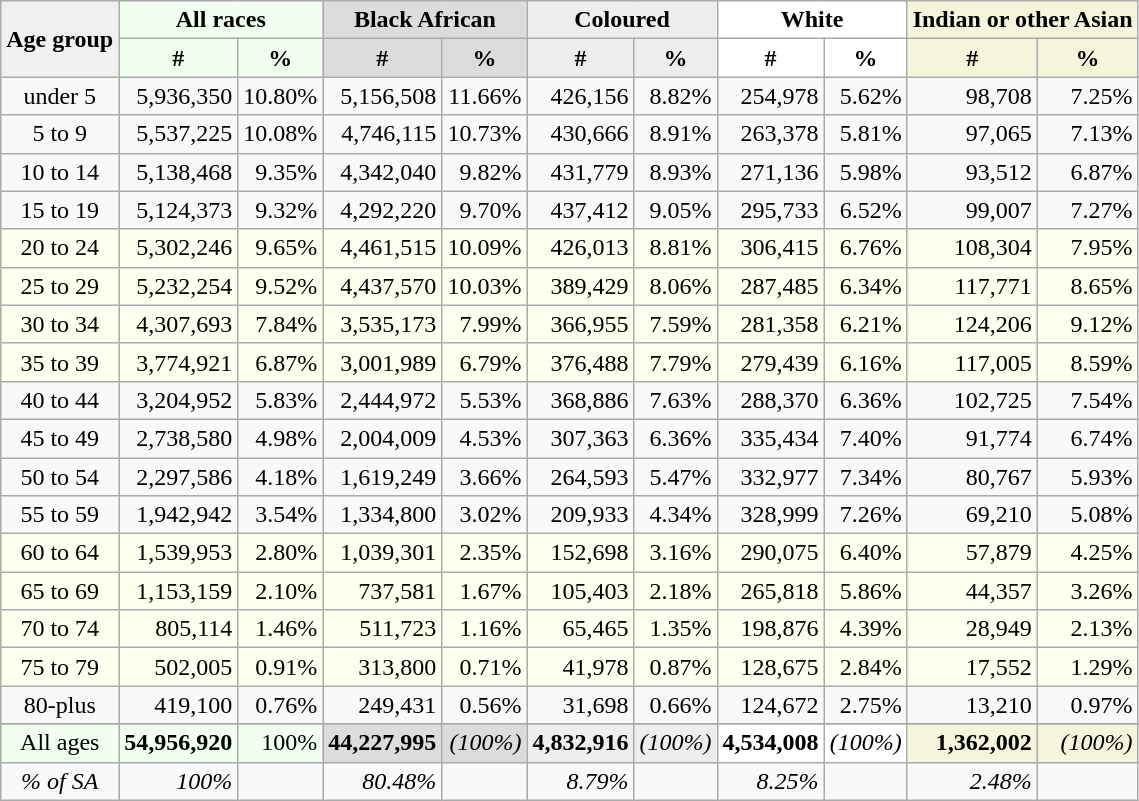<table class="wikitable" style="text-align:right">
<tr style="text-align:center;">
<th rowspan=2 style="background:#f0f0f0;">Age group</th>
<th colspan=2 style="background:honeydew;">All races</th>
<th colspan=2 style="background:gainsboro;">Black African</th>
<th colspan=2 style="background:#eee;">Coloured</th>
<th colspan=2 style="background:white;">White</th>
<th colspan=2 style="background:beige;">Indian or other Asian</th>
</tr>
<tr>
<th style="background:honeydew;">#</th>
<th style="background:honeydew;">%</th>
<th style="background:gainsboro;">#</th>
<th style="background:gainsboro;">%</th>
<th style="background:#eee;">#</th>
<th style="background:#eee;">%</th>
<th style="background:white;">#</th>
<th style="background:white;">%</th>
<th style="background:beige;">#</th>
<th style="background:beige;">%</th>
</tr>
<tr>
<td style="text-align:center">under 5</td>
<td>5,936,350</td>
<td>10.80%</td>
<td>5,156,508</td>
<td>11.66%</td>
<td>426,156</td>
<td>8.82%</td>
<td>254,978</td>
<td>5.62%</td>
<td>98,708</td>
<td>7.25%</td>
</tr>
<tr>
<td style="text-align:center">5 to 9</td>
<td>5,537,225</td>
<td>10.08%</td>
<td>4,746,115</td>
<td>10.73%</td>
<td>430,666</td>
<td>8.91%</td>
<td>263,378</td>
<td>5.81%</td>
<td>97,065</td>
<td>7.13%</td>
</tr>
<tr>
<td style="text-align:center">10 to 14</td>
<td>5,138,468</td>
<td>9.35%</td>
<td>4,342,040</td>
<td>9.82%</td>
<td>431,779</td>
<td>8.93%</td>
<td>271,136</td>
<td>5.98%</td>
<td>93,512</td>
<td>6.87%</td>
</tr>
<tr>
<td style="text-align:center">15 to 19</td>
<td>5,124,373</td>
<td>9.32%</td>
<td>4,292,220</td>
<td>9.70%</td>
<td>437,412</td>
<td>9.05%</td>
<td>295,733</td>
<td>6.52%</td>
<td>99,007</td>
<td>7.27%</td>
</tr>
<tr style="background:ivory">
<td style="text-align:center">20 to 24</td>
<td>5,302,246</td>
<td>9.65%</td>
<td>4,461,515</td>
<td>10.09%</td>
<td>426,013</td>
<td>8.81%</td>
<td>306,415</td>
<td>6.76%</td>
<td>108,304</td>
<td>7.95%</td>
</tr>
<tr style="background:ivory">
<td style="text-align:center">25 to 29</td>
<td>5,232,254</td>
<td>9.52%</td>
<td>4,437,570</td>
<td>10.03%</td>
<td>389,429</td>
<td>8.06%</td>
<td>287,485</td>
<td>6.34%</td>
<td>117,771</td>
<td>8.65%</td>
</tr>
<tr style="background:ivory">
<td style="text-align:center">30 to 34</td>
<td>4,307,693</td>
<td>7.84%</td>
<td>3,535,173</td>
<td>7.99%</td>
<td>366,955</td>
<td>7.59%</td>
<td>281,358</td>
<td>6.21%</td>
<td>124,206</td>
<td>9.12%</td>
</tr>
<tr style="background:ivory">
<td style="text-align:center">35 to 39</td>
<td>3,774,921</td>
<td>6.87%</td>
<td>3,001,989</td>
<td>6.79%</td>
<td>376,488</td>
<td>7.79%</td>
<td>279,439</td>
<td>6.16%</td>
<td>117,005</td>
<td>8.59%</td>
</tr>
<tr>
<td style="text-align:center">40 to 44</td>
<td>3,204,952</td>
<td>5.83%</td>
<td>2,444,972</td>
<td>5.53%</td>
<td>368,886</td>
<td>7.63%</td>
<td>288,370</td>
<td>6.36%</td>
<td>102,725</td>
<td>7.54%</td>
</tr>
<tr>
<td style="text-align:center">45 to 49</td>
<td>2,738,580</td>
<td>4.98%</td>
<td>2,004,009</td>
<td>4.53%</td>
<td>307,363</td>
<td>6.36%</td>
<td>335,434</td>
<td>7.40%</td>
<td>91,774</td>
<td>6.74%</td>
</tr>
<tr>
<td style="text-align:center">50 to 54</td>
<td>2,297,586</td>
<td>4.18%</td>
<td>1,619,249</td>
<td>3.66%</td>
<td>264,593</td>
<td>5.47%</td>
<td>332,977</td>
<td>7.34%</td>
<td>80,767</td>
<td>5.93%</td>
</tr>
<tr>
<td style="text-align:center">55 to 59</td>
<td>1,942,942</td>
<td>3.54%</td>
<td>1,334,800</td>
<td>3.02%</td>
<td>209,933</td>
<td>4.34%</td>
<td>328,999</td>
<td>7.26%</td>
<td>69,210</td>
<td>5.08%</td>
</tr>
<tr style="background:ivory">
<td style="text-align:center">60 to 64</td>
<td>1,539,953</td>
<td>2.80%</td>
<td>1,039,301</td>
<td>2.35%</td>
<td>152,698</td>
<td>3.16%</td>
<td>290,075</td>
<td>6.40%</td>
<td>57,879</td>
<td>4.25%</td>
</tr>
<tr style="background:ivory">
<td style="text-align:center">65 to 69</td>
<td>1,153,159</td>
<td>2.10%</td>
<td>737,581</td>
<td>1.67%</td>
<td>105,403</td>
<td>2.18%</td>
<td>265,818</td>
<td>5.86%</td>
<td>44,357</td>
<td>3.26%</td>
</tr>
<tr style="background:ivory">
<td style="text-align:center">70 to 74</td>
<td>805,114</td>
<td>1.46%</td>
<td>511,723</td>
<td>1.16%</td>
<td>65,465</td>
<td>1.35%</td>
<td>198,876</td>
<td>4.39%</td>
<td>28,949</td>
<td>2.13%</td>
</tr>
<tr style="background:ivory">
<td style="text-align:center">75 to 79</td>
<td>502,005</td>
<td>0.91%</td>
<td>313,800</td>
<td>0.71%</td>
<td>41,978</td>
<td>0.87%</td>
<td>128,675</td>
<td>2.84%</td>
<td>17,552</td>
<td>1.29%</td>
</tr>
<tr>
<td style="text-align:center">80-plus</td>
<td>419,100</td>
<td>0.76%</td>
<td>249,431</td>
<td>0.56%</td>
<td>31,698</td>
<td>0.66%</td>
<td>124,672</td>
<td>2.75%</td>
<td>13,210</td>
<td>0.97%</td>
</tr>
<tr>
</tr>
<tr style="background:honeydew">
<td style="text-align:center">All ages</td>
<td><strong>54,956,920</strong></td>
<td>100%</td>
<td style="background:gainsboro;"><strong>44,227,995</strong></td>
<td style="background:gainsboro;"><em>(100%)</em></td>
<td style="background:#eee;"><strong>4,832,916</strong></td>
<td style="background:#eee;"><em>(100%)</em></td>
<td style="background:white;"><strong>4,534,008</strong></td>
<td style="background:white;"><em>(100%)</em></td>
<td style="background:beige;"><strong>1,362,002</strong></td>
<td style="background:beige;"><em>(100%)</em></td>
</tr>
<tr>
<td style="text-align:center"><em>% of SA</em></td>
<td><em>100%</em></td>
<td></td>
<td><em>80.48%</em></td>
<td></td>
<td><em>8.79%</em></td>
<td></td>
<td><em>8.25%</em></td>
<td></td>
<td><em>2.48%</em></td>
<td></td>
</tr>
</table>
